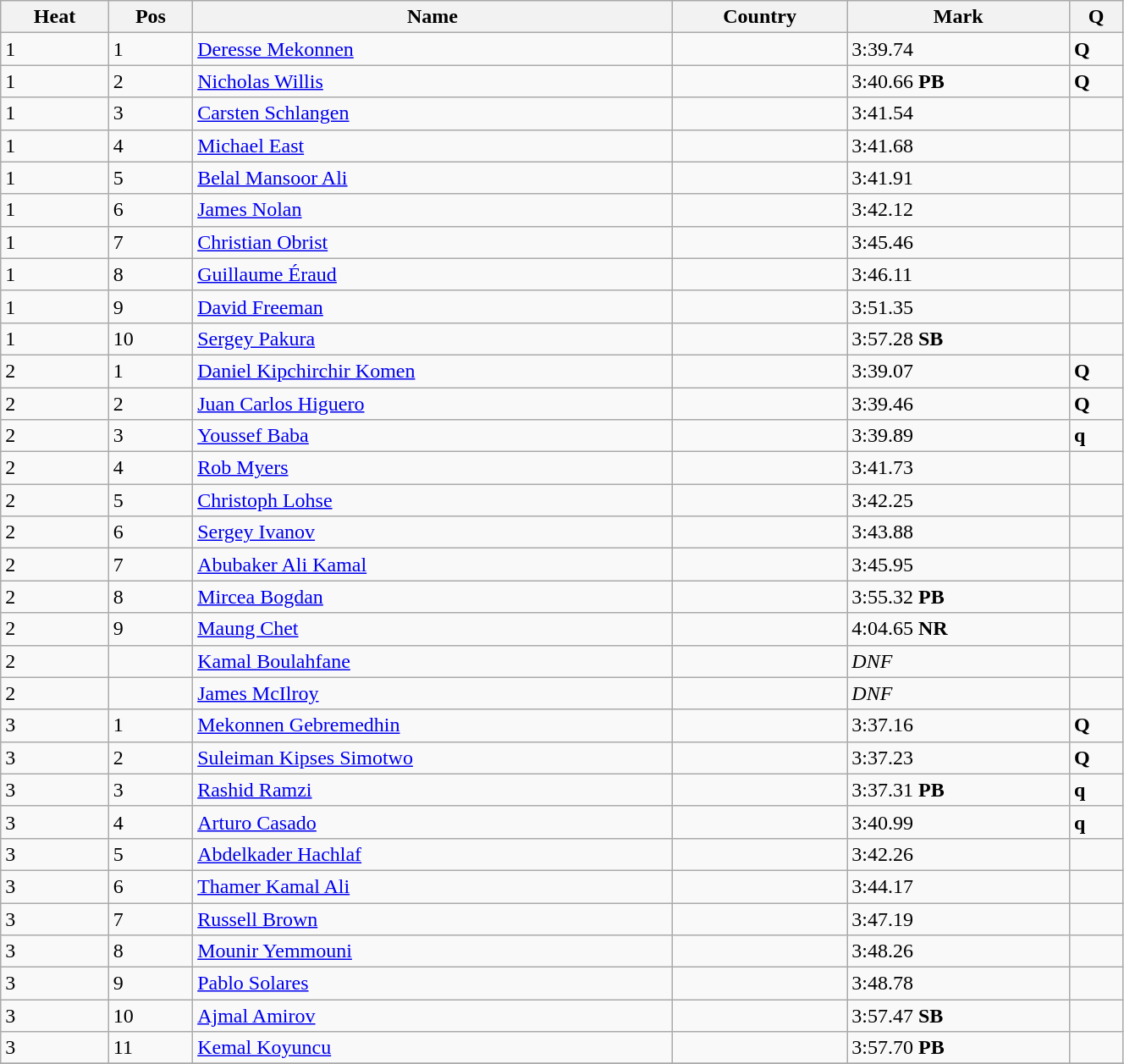<table class="wikitable sortable" width=70%>
<tr>
<th>Heat</th>
<th>Pos</th>
<th>Name</th>
<th>Country</th>
<th>Mark</th>
<th>Q</th>
</tr>
<tr>
<td>1</td>
<td>1</td>
<td><a href='#'>Deresse Mekonnen</a></td>
<td></td>
<td>3:39.74</td>
<td><strong>Q</strong></td>
</tr>
<tr>
<td>1</td>
<td>2</td>
<td><a href='#'>Nicholas Willis</a></td>
<td></td>
<td>3:40.66 <strong>PB</strong></td>
<td><strong>Q</strong></td>
</tr>
<tr>
<td>1</td>
<td>3</td>
<td><a href='#'>Carsten Schlangen</a></td>
<td></td>
<td>3:41.54</td>
<td></td>
</tr>
<tr>
<td>1</td>
<td>4</td>
<td><a href='#'>Michael East</a></td>
<td></td>
<td>3:41.68</td>
<td></td>
</tr>
<tr>
<td>1</td>
<td>5</td>
<td><a href='#'>Belal Mansoor Ali</a></td>
<td></td>
<td>3:41.91</td>
<td></td>
</tr>
<tr>
<td>1</td>
<td>6</td>
<td><a href='#'>James Nolan</a></td>
<td></td>
<td>3:42.12</td>
<td></td>
</tr>
<tr>
<td>1</td>
<td>7</td>
<td><a href='#'>Christian Obrist</a></td>
<td></td>
<td>3:45.46</td>
<td></td>
</tr>
<tr>
<td>1</td>
<td>8</td>
<td><a href='#'>Guillaume Éraud</a></td>
<td></td>
<td>3:46.11</td>
<td></td>
</tr>
<tr>
<td>1</td>
<td>9</td>
<td><a href='#'>David Freeman</a></td>
<td></td>
<td>3:51.35</td>
<td></td>
</tr>
<tr>
<td>1</td>
<td>10</td>
<td><a href='#'>Sergey Pakura</a></td>
<td></td>
<td>3:57.28 <strong>SB</strong></td>
<td></td>
</tr>
<tr>
<td>2</td>
<td>1</td>
<td><a href='#'>Daniel Kipchirchir Komen</a></td>
<td></td>
<td>3:39.07</td>
<td><strong>Q</strong></td>
</tr>
<tr>
<td>2</td>
<td>2</td>
<td><a href='#'>Juan Carlos Higuero</a></td>
<td></td>
<td>3:39.46</td>
<td><strong>Q</strong></td>
</tr>
<tr>
<td>2</td>
<td>3</td>
<td><a href='#'>Youssef Baba</a></td>
<td></td>
<td>3:39.89</td>
<td><strong>q</strong></td>
</tr>
<tr>
<td>2</td>
<td>4</td>
<td><a href='#'>Rob Myers</a></td>
<td></td>
<td>3:41.73</td>
<td></td>
</tr>
<tr>
<td>2</td>
<td>5</td>
<td><a href='#'>Christoph Lohse</a></td>
<td></td>
<td>3:42.25</td>
<td></td>
</tr>
<tr>
<td>2</td>
<td>6</td>
<td><a href='#'>Sergey Ivanov</a></td>
<td></td>
<td>3:43.88</td>
<td></td>
</tr>
<tr>
<td>2</td>
<td>7</td>
<td><a href='#'>Abubaker Ali Kamal</a></td>
<td></td>
<td>3:45.95</td>
<td></td>
</tr>
<tr>
<td>2</td>
<td>8</td>
<td><a href='#'>Mircea Bogdan</a></td>
<td></td>
<td>3:55.32 <strong>PB</strong></td>
<td></td>
</tr>
<tr>
<td>2</td>
<td>9</td>
<td><a href='#'>Maung Chet</a></td>
<td></td>
<td>4:04.65 <strong>NR</strong></td>
<td></td>
</tr>
<tr>
<td>2</td>
<td></td>
<td><a href='#'>Kamal Boulahfane</a></td>
<td></td>
<td><em>DNF</em></td>
<td></td>
</tr>
<tr>
<td>2</td>
<td></td>
<td><a href='#'>James McIlroy</a></td>
<td></td>
<td><em>DNF</em></td>
<td></td>
</tr>
<tr>
<td>3</td>
<td>1</td>
<td><a href='#'>Mekonnen Gebremedhin</a></td>
<td></td>
<td>3:37.16</td>
<td><strong>Q</strong></td>
</tr>
<tr>
<td>3</td>
<td>2</td>
<td><a href='#'>Suleiman Kipses Simotwo</a></td>
<td></td>
<td>3:37.23</td>
<td><strong>Q</strong></td>
</tr>
<tr>
<td>3</td>
<td>3</td>
<td><a href='#'>Rashid Ramzi</a></td>
<td></td>
<td>3:37.31 <strong>PB</strong></td>
<td><strong>q</strong></td>
</tr>
<tr>
<td>3</td>
<td>4</td>
<td><a href='#'>Arturo Casado</a></td>
<td></td>
<td>3:40.99</td>
<td><strong>q</strong></td>
</tr>
<tr>
<td>3</td>
<td>5</td>
<td><a href='#'>Abdelkader Hachlaf</a></td>
<td></td>
<td>3:42.26</td>
<td></td>
</tr>
<tr>
<td>3</td>
<td>6</td>
<td><a href='#'>Thamer Kamal Ali</a></td>
<td></td>
<td>3:44.17</td>
<td></td>
</tr>
<tr>
<td>3</td>
<td>7</td>
<td><a href='#'>Russell Brown</a></td>
<td></td>
<td>3:47.19</td>
<td></td>
</tr>
<tr>
<td>3</td>
<td>8</td>
<td><a href='#'>Mounir Yemmouni</a></td>
<td></td>
<td>3:48.26</td>
<td></td>
</tr>
<tr>
<td>3</td>
<td>9</td>
<td><a href='#'>Pablo Solares</a></td>
<td></td>
<td>3:48.78</td>
<td></td>
</tr>
<tr>
<td>3</td>
<td>10</td>
<td><a href='#'>Ajmal Amirov</a></td>
<td></td>
<td>3:57.47 <strong>SB</strong></td>
<td></td>
</tr>
<tr>
<td>3</td>
<td>11</td>
<td><a href='#'>Kemal Koyuncu</a></td>
<td></td>
<td>3:57.70 <strong>PB</strong></td>
<td></td>
</tr>
<tr>
</tr>
</table>
